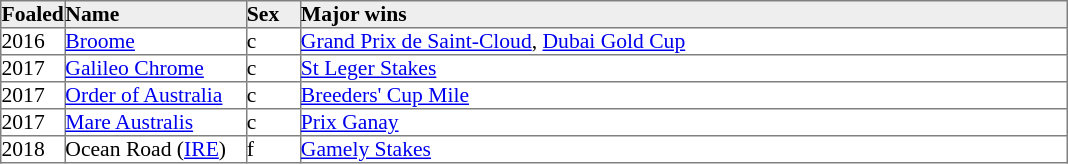<table border="1" cellpadding="0" style="border-collapse: collapse; font-size:90%">
<tr bgcolor="#eeeeee">
<td width="35px"><strong>Foaled</strong></td>
<td width="120px"><strong>Name</strong></td>
<td width="35px"><strong>Sex</strong></td>
<td width="510px"><strong>Major wins</strong></td>
</tr>
<tr>
<td>2016</td>
<td><a href='#'>Broome</a></td>
<td>c</td>
<td><a href='#'>Grand Prix de Saint-Cloud</a>, <a href='#'>Dubai Gold Cup</a></td>
</tr>
<tr>
<td>2017</td>
<td><a href='#'>Galileo Chrome</a></td>
<td>c</td>
<td><a href='#'>St Leger Stakes</a></td>
</tr>
<tr>
<td>2017</td>
<td><a href='#'>Order of Australia</a></td>
<td>c</td>
<td><a href='#'>Breeders' Cup Mile</a></td>
</tr>
<tr>
<td>2017</td>
<td><a href='#'>Mare Australis</a></td>
<td>c</td>
<td><a href='#'>Prix Ganay</a></td>
</tr>
<tr>
<td>2018</td>
<td>Ocean Road (<a href='#'>IRE</a>)</td>
<td>f</td>
<td><a href='#'>Gamely Stakes</a></td>
</tr>
</table>
